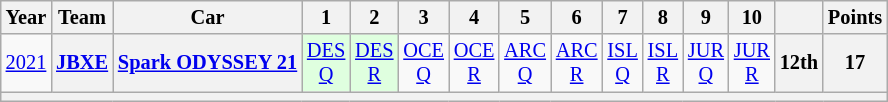<table class="wikitable" style="text-align:center; font-size:85%">
<tr>
<th>Year</th>
<th>Team</th>
<th>Car</th>
<th>1</th>
<th>2</th>
<th>3</th>
<th>4</th>
<th>5</th>
<th>6</th>
<th>7</th>
<th>8</th>
<th>9</th>
<th>10</th>
<th></th>
<th>Points</th>
</tr>
<tr>
<td><a href='#'>2021</a></td>
<th nowrap><a href='#'>JBXE</a></th>
<th nowrap><a href='#'>Spark ODYSSEY 21</a></th>
<td style="background:#DFFFDF;"><a href='#'>DES<br>Q</a><br></td>
<td style="background:#DFFFDF;"><a href='#'>DES<br>R</a><br></td>
<td><a href='#'>OCE<br>Q</a></td>
<td><a href='#'>OCE<br>R</a></td>
<td><a href='#'>ARC<br>Q</a></td>
<td><a href='#'>ARC<br>R</a></td>
<td><a href='#'>ISL<br>Q</a></td>
<td><a href='#'>ISL<br>R</a></td>
<td><a href='#'>JUR<br>Q</a></td>
<td><a href='#'>JUR<br>R</a></td>
<th>12th</th>
<th>17</th>
</tr>
<tr>
<th colspan="15"></th>
</tr>
</table>
